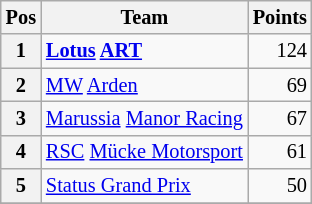<table class="wikitable" style="font-size: 85%;">
<tr>
<th>Pos</th>
<th>Team</th>
<th>Points</th>
</tr>
<tr>
<th>1</th>
<td> <strong><a href='#'>Lotus</a> <a href='#'>ART</a></strong></td>
<td align=right>124</td>
</tr>
<tr>
<th>2</th>
<td> <a href='#'>MW</a> <a href='#'>Arden</a></td>
<td align=right>69</td>
</tr>
<tr>
<th>3</th>
<td> <a href='#'>Marussia</a> <a href='#'>Manor Racing</a></td>
<td align=right>67</td>
</tr>
<tr>
<th>4</th>
<td> <a href='#'>RSC</a> <a href='#'>Mücke Motorsport</a></td>
<td align=right>61</td>
</tr>
<tr>
<th>5</th>
<td> <a href='#'>Status Grand Prix</a></td>
<td align=right>50</td>
</tr>
<tr>
</tr>
</table>
